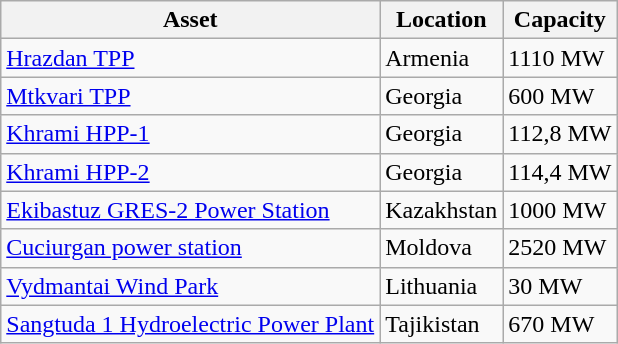<table class="wikitable sortable">
<tr>
<th>Asset</th>
<th>Location</th>
<th>Capacity</th>
</tr>
<tr>
<td><a href='#'>Hrazdan TPP</a></td>
<td>Armenia</td>
<td>1110 MW</td>
</tr>
<tr>
<td><a href='#'>Mtkvari TPP</a></td>
<td>Georgia</td>
<td>600 MW</td>
</tr>
<tr>
<td><a href='#'>Khrami HPP-1</a></td>
<td>Georgia</td>
<td>112,8 MW</td>
</tr>
<tr>
<td><a href='#'>Khrami HPP-2</a></td>
<td>Georgia</td>
<td>114,4 MW</td>
</tr>
<tr>
<td><a href='#'>Ekibastuz GRES-2 Power Station</a></td>
<td>Kazakhstan</td>
<td>1000 MW</td>
</tr>
<tr>
<td><a href='#'>Cuciurgan power station</a></td>
<td>Moldova</td>
<td>2520 MW</td>
</tr>
<tr>
<td><a href='#'>Vydmantai Wind Park</a></td>
<td>Lithuania</td>
<td>30 MW</td>
</tr>
<tr>
<td><a href='#'>Sangtuda 1 Hydroelectric Power Plant</a></td>
<td>Tajikistan</td>
<td>670 MW</td>
</tr>
</table>
